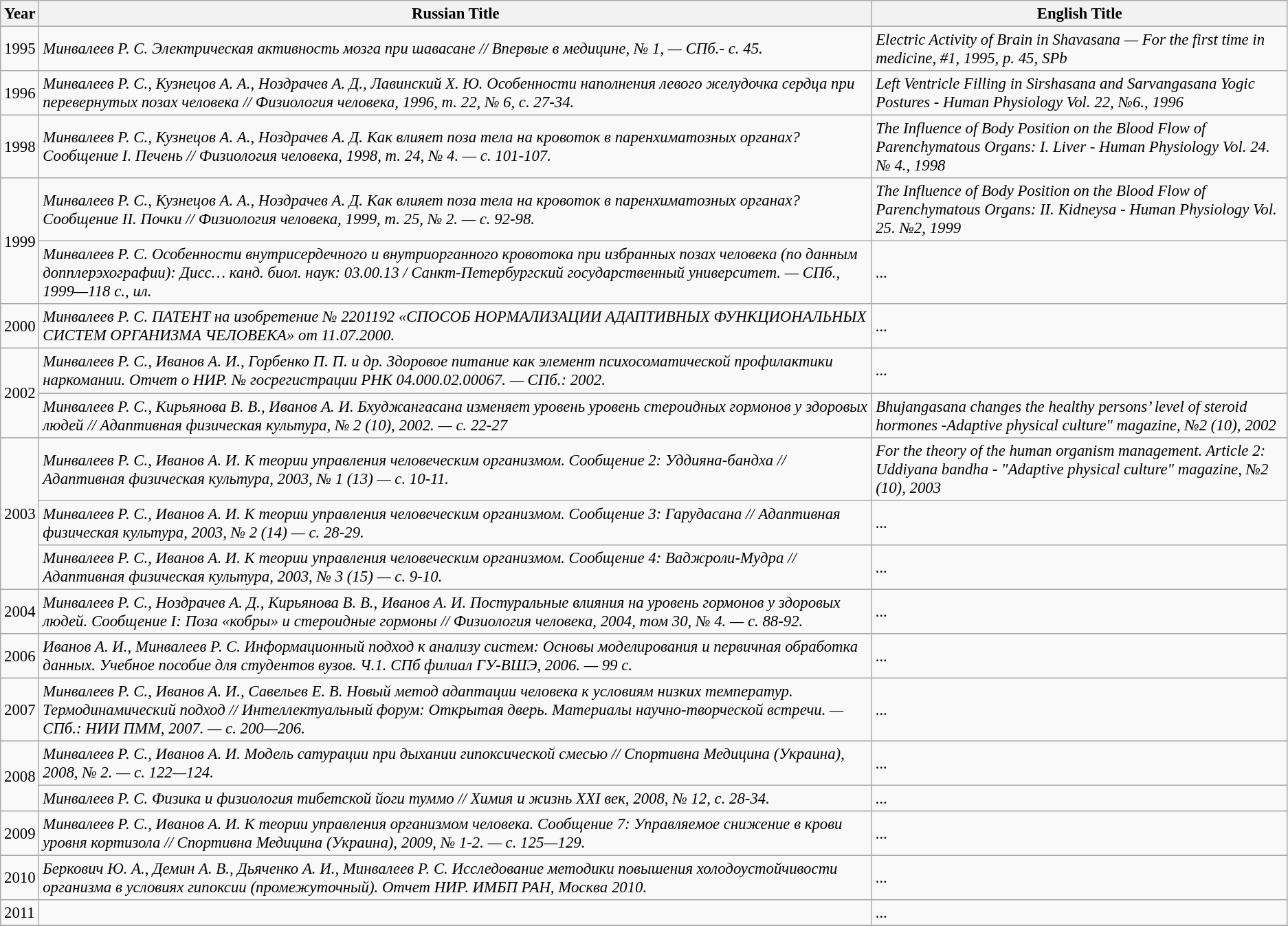<table class="wikitable" style="font-size: 95%;">
<tr>
<th>Year</th>
<th>Russian Title</th>
<th>English Title</th>
</tr>
<tr>
<td>1995</td>
<td><em>Минвалеев Р. С. Электрическая активность мозга при шавасане // Впервые в медицине, № 1, — СПб.- с. 45.</em></td>
<td><em>Electric Activity of Brain in Shavasana — For the first time in medicine, #1, 1995, p. 45, SPb</em></td>
</tr>
<tr>
<td>1996</td>
<td><em>Минвалеев Р. С., Кузнецов А. А., Ноздрачев А. Д., Лавинский Х. Ю. Особенности наполнения левого желудочка сердца при перевернутых позах человека // Физиология человека, 1996, т. 22, № 6, с. 27-34.</em></td>
<td><em>Left Ventricle Filling in Sirshasana and Sarvangasana Yogic Postures - Human Physiology Vol. 22, №6., 1996</em></td>
</tr>
<tr>
<td>1998</td>
<td><em>Минвалеев Р. С., Кузнецов А. А., Ноздрачев А. Д. Как влияет поза тела на кровоток в паренхиматозных органах? Сообщение I. Печень // Физиология человека, 1998, т. 24, № 4. — с. 101-107.</em></td>
<td><em>The Influence of Body Position on the Blood Flow of Parenchymatous Organs: I. Liver - Human Physiology Vol. 24. № 4., 1998</em></td>
</tr>
<tr>
<td rowspan="2">1999</td>
<td><em>Минвалеев Р. С., Кузнецов А. А., Ноздрачев А. Д. Как влияет поза тела на кровоток в паренхиматозных органах? Сообщение II. Почки // Физиология человека, 1999, т. 25, № 2. — с. 92-98.</em></td>
<td><em>The Influence of Body Position on the Blood Flow of Parenchymatous Organs: II. Kidneysа - Human Physiology Vol. 25. №2,	1999</em></td>
</tr>
<tr>
<td><em>Минвалеев Р. С. Особенности внутрисердечного и внутриорганного кровотока при избранных позах человека (по данным допплерэхографии): Дисс… канд. биол. наук: 03.00.13 / Санкт-Петербургский государственный университет. — СПб., 1999—118 с., ил.</em></td>
<td><em>...</em></td>
</tr>
<tr>
<td>2000</td>
<td><em>Минвалеев Р. С. ПАТЕНТ на изобретение № 2201192 «СПОСОБ НОРМАЛИЗАЦИИ АДАПТИВНЫХ ФУНКЦИОНАЛЬНЫХ СИСТЕМ ОРГАНИЗМА ЧЕЛОВЕКА» от 11.07.2000.</em></td>
<td><em>...</em></td>
</tr>
<tr>
<td rowspan="2">2002</td>
<td><em>Минвалеев Р. С., Иванов А. И., Горбенко П. П. и др. Здоровое питание как элемент психосоматической профилактики наркомании. Отчет о НИР. № госрегистрации РНК 04.000.02.00067. — СПб.: 2002.</em></td>
<td><em>...</em></td>
</tr>
<tr>
<td><em>Минвалеев Р. С., Кирьянова В. В., Иванов А. И. Бхуджангасана изменяет уровень уровень стероидных гормонов у здоровых людей // Адаптивная физическая культура, № 2 (10), 2002. — с. 22-27</em></td>
<td><em>Bhujangasana changes the healthy persons’ level of steroid hormones -Adaptive physical culture" magazine, №2 (10), 2002</em></td>
</tr>
<tr>
<td rowspan="3">2003</td>
<td><em>Минвалеев Р. С., Иванов А. И. К теории управления человеческим организмом. Сообщение 2: Уддияна-бандха // Адаптивная физическая культура, 2003, № 1 (13) — с. 10-11.</em></td>
<td><em>For the theory of the human organism management. Article 2: Uddiyana bandha - "Adaptive physical culture" magazine, №2 (10), 2003</em></td>
</tr>
<tr>
<td><em>Минвалеев Р. С., Иванов А. И. К теории управления человеческим организмом. Сообщение 3: Гарудасана // Адаптивная физическая культура, 2003, № 2 (14) — с. 28-29.</em></td>
<td><em>...</em></td>
</tr>
<tr>
<td><em>Минвалеев Р. С., Иванов А. И. К теории управления человеческим организмом. Сообщение 4: Ваджроли-Мудра // Адаптивная физическая культура, 2003, № 3 (15) — с. 9-10.</em></td>
<td><em>...</em></td>
</tr>
<tr>
<td>2004</td>
<td><em>Минвалеев Р. С., Ноздрачев А. Д., Кирьянова В. В., Иванов А. И. Постуральные влияния на уровень гормонов у здоровых людей. Сообщение I: Поза «кобры» и стероидные гормоны // Физиология человека, 2004, том 30, № 4. — с. 88-92.</em></td>
<td><em>...</em></td>
</tr>
<tr>
<td>2006</td>
<td><em>Иванов А. И., Минвалеев Р. С. Информационный подход к анализу систем: Основы моделирования и первичная обработка данных. Учебное пособие для студентов вузов. Ч.1. СПб филиал ГУ-ВШЭ, 2006. — 99 с.</em></td>
<td><em>...</em></td>
</tr>
<tr>
<td>2007</td>
<td><em>Минвалеев Р. С., Иванов А. И., Савельев Е. В. Новый метод адаптации человека к условиям низких температур. Термодинамический подход // Интеллектуальный форум: Открытая дверь. Материалы научно-творческой встречи. — СПб.: НИИ ПММ, 2007. — с. 200—206.</em></td>
<td><em>...</em></td>
</tr>
<tr>
<td rowspan="2">2008</td>
<td><em>Минвалеев Р. С., Иванов А. И. Модель сатурации при дыхании гипоксической смесью // Спортивна Медицина (Украина), 2008, № 2. — с. 122—124.</em></td>
<td><em>...</em></td>
</tr>
<tr>
<td><em>Минвалеев Р. С. Физика и физиология тибетской йоги туммо // Химия и жизнь XXI век, 2008, № 12, с. 28-34.</em></td>
<td><em>...</em></td>
</tr>
<tr>
<td>2009</td>
<td><em>Минвалеев Р. С., Иванов А. И. К теории управления организмом человека. Сообщение 7: Управляемое снижение в крови уровня кортизола // Спортивна Медицина (Украина), 2009, № 1-2. — с. 125—129.</em></td>
<td><em>...</em></td>
</tr>
<tr>
<td>2010</td>
<td><em>Беркович Ю. А., Демин А. В., Дьяченко А. И., Минвалеев Р. С. Исследование методики повышения холодоустойчивости организма в условиях гипоксии (промежуточный). Отчет НИР. ИМБП РАН, Москва 2010.</em></td>
<td><em>...</em></td>
</tr>
<tr>
<td>2011</td>
<td><em></em></td>
<td><em>...</em></td>
</tr>
<tr>
</tr>
</table>
